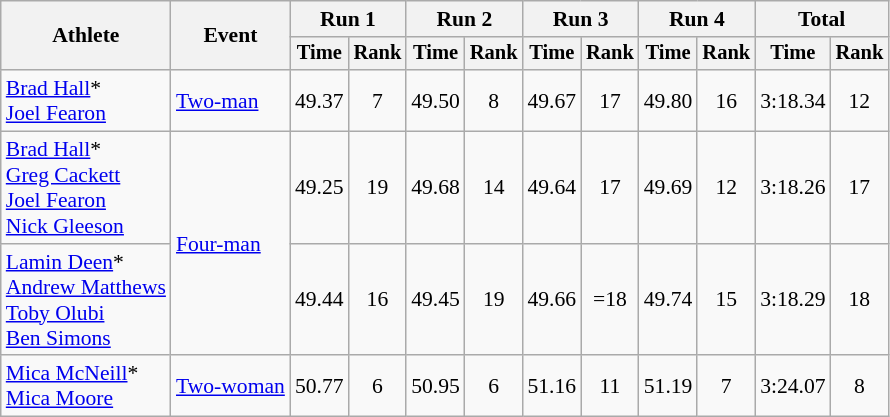<table class="wikitable" style="font-size:90%">
<tr>
<th rowspan="2">Athlete</th>
<th rowspan="2">Event</th>
<th colspan="2">Run 1</th>
<th colspan="2">Run 2</th>
<th colspan="2">Run 3</th>
<th colspan="2">Run 4</th>
<th colspan="2">Total</th>
</tr>
<tr style="font-size:95%">
<th>Time</th>
<th>Rank</th>
<th>Time</th>
<th>Rank</th>
<th>Time</th>
<th>Rank</th>
<th>Time</th>
<th>Rank</th>
<th>Time</th>
<th>Rank</th>
</tr>
<tr align=center>
<td align=left><a href='#'>Brad Hall</a>*<br><a href='#'>Joel Fearon</a></td>
<td align=left><a href='#'>Two-man</a></td>
<td>49.37</td>
<td>7</td>
<td>49.50</td>
<td>8</td>
<td>49.67</td>
<td>17</td>
<td>49.80</td>
<td>16</td>
<td>3:18.34</td>
<td>12</td>
</tr>
<tr align=center>
<td align=left><a href='#'>Brad Hall</a>*<br><a href='#'>Greg Cackett</a><br><a href='#'>Joel Fearon</a><br><a href='#'>Nick Gleeson</a></td>
<td align=left rowspan=2><a href='#'>Four-man</a></td>
<td>49.25</td>
<td>19</td>
<td>49.68</td>
<td>14</td>
<td>49.64</td>
<td>17</td>
<td>49.69</td>
<td>12</td>
<td>3:18.26</td>
<td>17</td>
</tr>
<tr align=center>
<td align=left><a href='#'>Lamin Deen</a>*<br><a href='#'>Andrew Matthews</a><br><a href='#'>Toby Olubi</a><br><a href='#'>Ben Simons</a></td>
<td>49.44</td>
<td>16</td>
<td>49.45</td>
<td>19</td>
<td>49.66</td>
<td>=18</td>
<td>49.74</td>
<td>15</td>
<td>3:18.29</td>
<td>18</td>
</tr>
<tr align=center>
<td align=left><a href='#'>Mica McNeill</a>*<br><a href='#'>Mica Moore</a></td>
<td align=left><a href='#'>Two-woman</a></td>
<td>50.77</td>
<td>6</td>
<td>50.95</td>
<td>6</td>
<td>51.16</td>
<td>11</td>
<td>51.19</td>
<td>7</td>
<td>3:24.07</td>
<td>8</td>
</tr>
</table>
